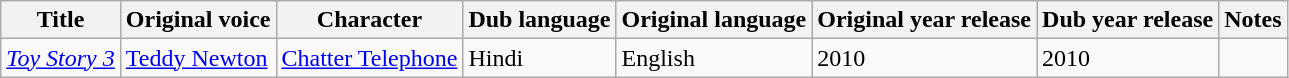<table class="wikitable">
<tr>
<th>Title</th>
<th>Original voice</th>
<th>Character</th>
<th>Dub language</th>
<th>Original language</th>
<th>Original year release</th>
<th>Dub year release</th>
<th>Notes</th>
</tr>
<tr>
<td><em><a href='#'>Toy Story 3</a></em></td>
<td><a href='#'>Teddy Newton</a></td>
<td><a href='#'>Chatter Telephone</a></td>
<td>Hindi</td>
<td>English</td>
<td>2010</td>
<td>2010</td>
<td></td>
</tr>
</table>
